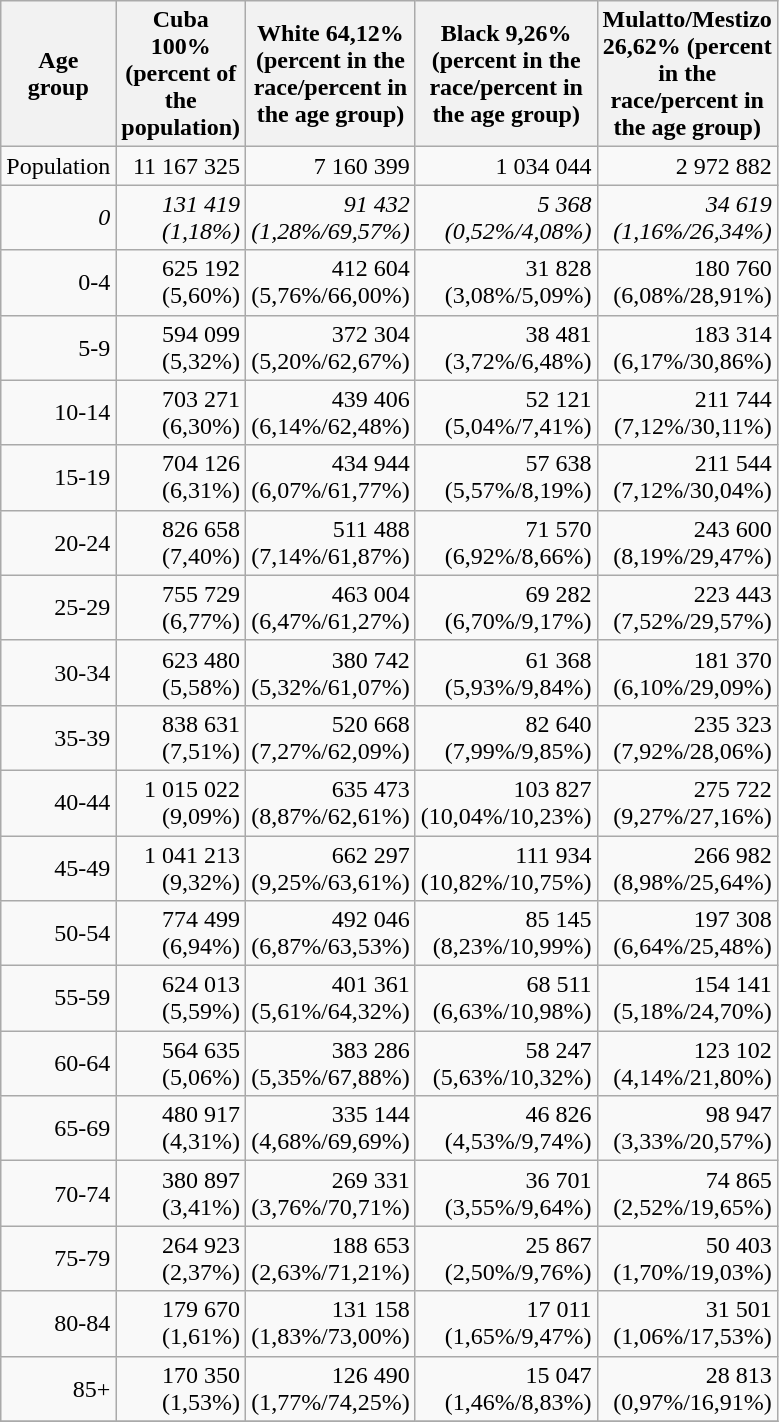<table class="wikitable" style="text-align: right">
<tr>
<th width="50pt">Age group</th>
<th width="50pt">Cuba 100% (percent of the population)</th>
<th width="50pt">White 64,12% (percent in the race/percent in the age group)</th>
<th width="50pt">Black 9,26% (percent in the race/percent in the age group)</th>
<th width="50pt">Mulatto/Mestizo 26,62% (percent in the race/percent in the age group)</th>
</tr>
<tr>
<td>Population</td>
<td>11 167 325</td>
<td>7 160 399</td>
<td>1 034 044</td>
<td>2 972 882</td>
</tr>
<tr>
<td><em>0</em></td>
<td><em>131 419 (1,18%)</em></td>
<td><em>91 432 (1,28%/69,57%)</em></td>
<td><em>5 368 (0,52%/4,08%)</em></td>
<td><em>34 619 (1,16%/26,34%)</em></td>
</tr>
<tr>
<td>0-4</td>
<td>625 192 (5,60%)</td>
<td>412 604 (5,76%/66,00%)</td>
<td>31 828 (3,08%/5,09%)</td>
<td>180 760 (6,08%/28,91%)</td>
</tr>
<tr>
<td>5-9</td>
<td>594 099 (5,32%)</td>
<td>372 304 (5,20%/62,67%)</td>
<td>38 481 (3,72%/6,48%)</td>
<td>183 314 (6,17%/30,86%)</td>
</tr>
<tr>
<td>10-14</td>
<td>703 271 (6,30%)</td>
<td>439 406 (6,14%/62,48%)</td>
<td>52 121 (5,04%/7,41%)</td>
<td>211 744 (7,12%/30,11%)</td>
</tr>
<tr>
<td>15-19</td>
<td>704 126 (6,31%)</td>
<td>434 944 (6,07%/61,77%)</td>
<td>57 638 (5,57%/8,19%)</td>
<td>211 544 (7,12%/30,04%)</td>
</tr>
<tr>
<td>20-24</td>
<td>826 658 (7,40%)</td>
<td>511 488 (7,14%/61,87%)</td>
<td>71 570 (6,92%/8,66%)</td>
<td>243 600 (8,19%/29,47%)</td>
</tr>
<tr>
<td>25-29</td>
<td>755 729 (6,77%)</td>
<td>463 004 (6,47%/61,27%)</td>
<td>69 282 (6,70%/9,17%)</td>
<td>223 443 (7,52%/29,57%)</td>
</tr>
<tr>
<td>30-34</td>
<td>623 480 (5,58%)</td>
<td>380 742 (5,32%/61,07%)</td>
<td>61 368 (5,93%/9,84%)</td>
<td>181 370 (6,10%/29,09%)</td>
</tr>
<tr>
<td>35-39</td>
<td>838 631 (7,51%)</td>
<td>520 668 (7,27%/62,09%)</td>
<td>82 640 (7,99%/9,85%)</td>
<td>235 323 (7,92%/28,06%)</td>
</tr>
<tr>
<td>40-44</td>
<td>1 015 022 (9,09%)</td>
<td>635 473 (8,87%/62,61%)</td>
<td>103 827 (10,04%/10,23%)</td>
<td>275 722 (9,27%/27,16%)</td>
</tr>
<tr>
<td>45-49</td>
<td>1 041 213 (9,32%)</td>
<td>662 297 (9,25%/63,61%)</td>
<td>111 934 (10,82%/10,75%)</td>
<td>266 982 (8,98%/25,64%)</td>
</tr>
<tr>
<td>50-54</td>
<td>774 499 (6,94%)</td>
<td>492 046 (6,87%/63,53%)</td>
<td>85 145 (8,23%/10,99%)</td>
<td>197 308 (6,64%/25,48%)</td>
</tr>
<tr>
<td>55-59</td>
<td>624 013 (5,59%)</td>
<td>401 361 (5,61%/64,32%)</td>
<td>68 511 (6,63%/10,98%)</td>
<td>154 141 (5,18%/24,70%)</td>
</tr>
<tr>
<td>60-64</td>
<td>564 635 (5,06%)</td>
<td>383 286 (5,35%/67,88%)</td>
<td>58 247 (5,63%/10,32%)</td>
<td>123 102 (4,14%/21,80%)</td>
</tr>
<tr>
<td>65-69</td>
<td>480 917 (4,31%)</td>
<td>335 144 (4,68%/69,69%)</td>
<td>46 826 (4,53%/9,74%)</td>
<td>98 947 (3,33%/20,57%)</td>
</tr>
<tr>
<td>70-74</td>
<td>380 897 (3,41%)</td>
<td>269 331 (3,76%/70,71%)</td>
<td>36 701 (3,55%/9,64%)</td>
<td>74 865 (2,52%/19,65%)</td>
</tr>
<tr>
<td>75-79</td>
<td>264 923 (2,37%)</td>
<td>188 653 (2,63%/71,21%)</td>
<td>25 867 (2,50%/9,76%)</td>
<td>50 403 (1,70%/19,03%)</td>
</tr>
<tr>
<td>80-84</td>
<td>179 670 (1,61%)</td>
<td>131 158 (1,83%/73,00%)</td>
<td>17 011 (1,65%/9,47%)</td>
<td>31 501 (1,06%/17,53%)</td>
</tr>
<tr>
<td>85+</td>
<td>170 350 (1,53%)</td>
<td>126 490 (1,77%/74,25%)</td>
<td>15 047 (1,46%/8,83%)</td>
<td>28 813 (0,97%/16,91%)</td>
</tr>
<tr>
</tr>
</table>
